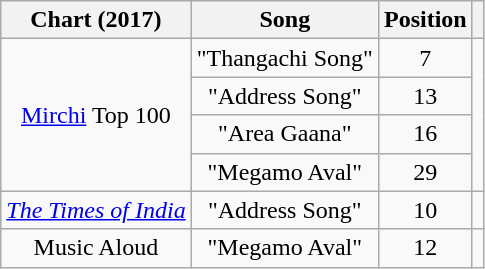<table class="wikitable" style="text-align:center">
<tr>
<th scope="col">Chart (2017)</th>
<th scope="col">Song</th>
<th scope="col">Position</th>
<th></th>
</tr>
<tr>
<td rowspan="4"><a href='#'>Mirchi</a> Top 100</td>
<td>"Thangachi Song"</td>
<td>7</td>
<td rowspan="4"></td>
</tr>
<tr>
<td>"Address Song"</td>
<td>13</td>
</tr>
<tr>
<td>"Area Gaana"</td>
<td>16</td>
</tr>
<tr>
<td>"Megamo Aval"</td>
<td>29</td>
</tr>
<tr>
<td><em><a href='#'>The Times of India</a></em></td>
<td>"Address Song"</td>
<td>10</td>
<td></td>
</tr>
<tr>
<td>Music Aloud</td>
<td>"Megamo Aval"</td>
<td>12</td>
<td></td>
</tr>
</table>
